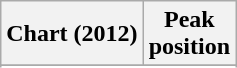<table class="wikitable sortable plainrowheaders">
<tr>
<th>Chart (2012)</th>
<th>Peak<br>position</th>
</tr>
<tr>
</tr>
<tr>
</tr>
</table>
